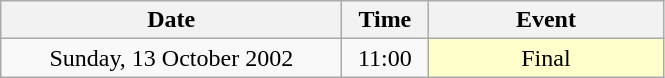<table class = "wikitable" style="text-align:center;">
<tr>
<th width=220>Date</th>
<th width=50>Time</th>
<th width=150>Event</th>
</tr>
<tr>
<td>Sunday, 13 October 2002</td>
<td>11:00</td>
<td bgcolor=ffffcc>Final</td>
</tr>
</table>
